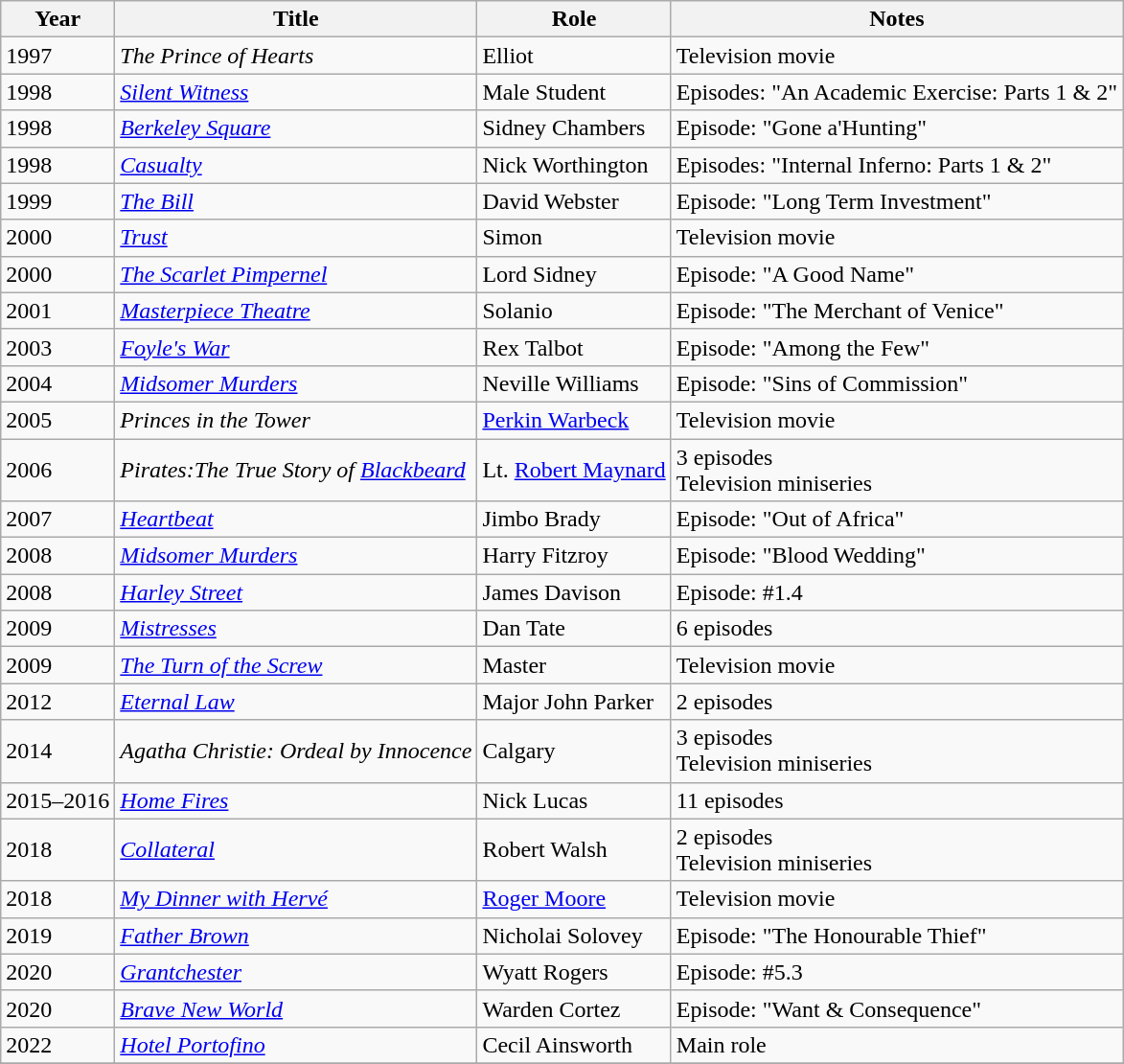<table class="wikitable sortable">
<tr>
<th>Year</th>
<th>Title</th>
<th>Role</th>
<th>Notes</th>
</tr>
<tr>
<td>1997</td>
<td><em>The Prince of Hearts</em></td>
<td>Elliot</td>
<td>Television movie</td>
</tr>
<tr>
<td>1998</td>
<td><em><a href='#'>Silent Witness</a></em></td>
<td>Male Student</td>
<td>Episodes: "An Academic Exercise: Parts 1 & 2"</td>
</tr>
<tr>
<td>1998</td>
<td><em><a href='#'>Berkeley Square</a></em></td>
<td>Sidney Chambers</td>
<td>Episode: "Gone a'Hunting"</td>
</tr>
<tr>
<td>1998</td>
<td><em><a href='#'>Casualty</a></em></td>
<td>Nick Worthington</td>
<td>Episodes: "Internal Inferno: Parts 1 & 2"</td>
</tr>
<tr>
<td>1999</td>
<td><em><a href='#'>The Bill</a></em></td>
<td>David Webster</td>
<td>Episode: "Long Term Investment"</td>
</tr>
<tr>
<td>2000</td>
<td><em><a href='#'>Trust</a></em></td>
<td>Simon</td>
<td>Television movie</td>
</tr>
<tr>
<td>2000</td>
<td><em><a href='#'>The Scarlet Pimpernel</a></em></td>
<td>Lord Sidney</td>
<td>Episode: "A Good Name"</td>
</tr>
<tr>
<td>2001</td>
<td><em><a href='#'>Masterpiece Theatre</a></em></td>
<td>Solanio</td>
<td>Episode: "The Merchant of Venice"</td>
</tr>
<tr>
<td>2003</td>
<td><em><a href='#'>Foyle's War</a></em></td>
<td>Rex Talbot</td>
<td>Episode: "Among the Few"</td>
</tr>
<tr>
<td>2004</td>
<td><em><a href='#'>Midsomer Murders</a></em></td>
<td>Neville Williams</td>
<td>Episode: "Sins of Commission"</td>
</tr>
<tr>
<td>2005</td>
<td><em>Princes in the Tower</em></td>
<td><a href='#'>Perkin Warbeck</a></td>
<td>Television movie</td>
</tr>
<tr>
<td>2006</td>
<td><em>Pirates:The True Story of <a href='#'>Blackbeard</a></em></td>
<td>Lt. <a href='#'>Robert Maynard</a></td>
<td>3 episodes<br>Television miniseries</td>
</tr>
<tr>
<td>2007</td>
<td><em><a href='#'>Heartbeat</a></em></td>
<td>Jimbo Brady</td>
<td>Episode: "Out of Africa"</td>
</tr>
<tr>
<td>2008</td>
<td><em><a href='#'>Midsomer Murders</a></em></td>
<td>Harry Fitzroy</td>
<td>Episode: "Blood Wedding"</td>
</tr>
<tr>
<td>2008</td>
<td><em><a href='#'>Harley Street</a></em></td>
<td>James Davison</td>
<td>Episode: #1.4</td>
</tr>
<tr>
<td>2009</td>
<td><em><a href='#'>Mistresses</a></em></td>
<td>Dan Tate</td>
<td>6 episodes</td>
</tr>
<tr>
<td>2009</td>
<td><em><a href='#'>The Turn of the Screw</a></em></td>
<td>Master</td>
<td>Television movie</td>
</tr>
<tr>
<td>2012</td>
<td><em><a href='#'>Eternal Law</a></em></td>
<td>Major John Parker</td>
<td>2 episodes</td>
</tr>
<tr>
<td>2014</td>
<td><em>Agatha Christie: Ordeal by Innocence</em></td>
<td>Calgary</td>
<td>3 episodes<br>Television miniseries</td>
</tr>
<tr>
<td>2015–2016</td>
<td><em><a href='#'>Home Fires</a></em></td>
<td>Nick Lucas</td>
<td>11 episodes</td>
</tr>
<tr>
<td>2018</td>
<td><em><a href='#'>Collateral</a></em></td>
<td>Robert Walsh</td>
<td>2 episodes<br>Television miniseries</td>
</tr>
<tr>
<td>2018</td>
<td><em><a href='#'>My Dinner with Hervé</a></em></td>
<td><a href='#'>Roger Moore</a></td>
<td>Television movie</td>
</tr>
<tr>
<td>2019</td>
<td><em><a href='#'>Father Brown</a></em></td>
<td>Nicholai Solovey</td>
<td>Episode: "The Honourable Thief"</td>
</tr>
<tr>
<td>2020</td>
<td><em><a href='#'>Grantchester</a></em></td>
<td>Wyatt Rogers</td>
<td>Episode: #5.3</td>
</tr>
<tr>
<td>2020</td>
<td><em><a href='#'>Brave New World</a></em></td>
<td>Warden Cortez</td>
<td>Episode: "Want & Consequence"</td>
</tr>
<tr>
<td>2022</td>
<td><em><a href='#'>Hotel Portofino</a></em></td>
<td>Cecil Ainsworth</td>
<td>Main role</td>
</tr>
<tr>
</tr>
</table>
